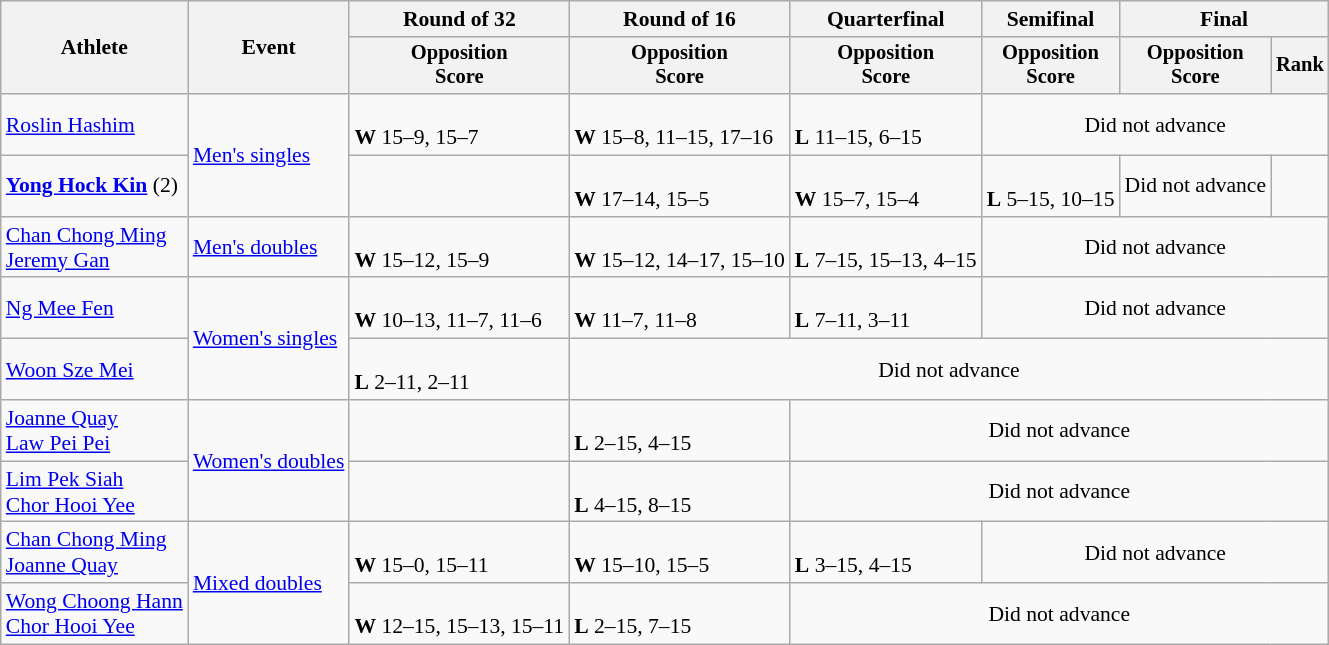<table class="wikitable" style="font-size:90%">
<tr>
<th rowspan=2>Athlete</th>
<th rowspan=2>Event</th>
<th>Round of 32</th>
<th>Round of 16</th>
<th>Quarterfinal</th>
<th>Semifinal</th>
<th colspan=2>Final</th>
</tr>
<tr style="font-size:95%">
<th>Opposition<br>Score</th>
<th>Opposition<br>Score</th>
<th>Opposition<br>Score</th>
<th>Opposition<br>Score</th>
<th>Opposition<br>Score</th>
<th>Rank</th>
</tr>
<tr>
<td><a href='#'>Roslin Hashim</a></td>
<td rowspan=2><a href='#'>Men's singles</a></td>
<td><br><strong>W</strong> 15–9, 15–7</td>
<td><br><strong>W</strong> 15–8, 11–15, 17–16</td>
<td><br><strong>L</strong> 11–15, 6–15</td>
<td colspan=3 align=center>Did not advance</td>
</tr>
<tr>
<td><strong><a href='#'>Yong Hock Kin</a></strong> (2)</td>
<td></td>
<td><br><strong>W</strong> 17–14, 15–5</td>
<td><br><strong>W</strong> 15–7, 15–4</td>
<td><br><strong>L</strong> 5–15, 10–15</td>
<td align=center>Did not advance</td>
<td align=center></td>
</tr>
<tr>
<td><a href='#'>Chan Chong Ming</a><br><a href='#'>Jeremy Gan</a></td>
<td><a href='#'>Men's doubles</a></td>
<td><br><strong>W</strong> 15–12, 15–9</td>
<td><br><strong>W</strong> 15–12, 14–17, 15–10</td>
<td><br><strong>L</strong> 7–15, 15–13, 4–15</td>
<td colspan=3 align=center>Did not advance</td>
</tr>
<tr>
<td><a href='#'>Ng Mee Fen</a></td>
<td rowspan=2><a href='#'>Women's singles</a></td>
<td><br><strong>W</strong> 10–13, 11–7, 11–6</td>
<td><br><strong>W</strong> 11–7, 11–8</td>
<td><br><strong>L</strong> 7–11, 3–11</td>
<td colspan=3 align=center>Did not advance</td>
</tr>
<tr>
<td><a href='#'>Woon Sze Mei</a></td>
<td><br><strong>L</strong> 2–11, 2–11</td>
<td colspan=5 align=center>Did not advance</td>
</tr>
<tr>
<td><a href='#'>Joanne Quay</a><br><a href='#'>Law Pei Pei</a></td>
<td rowspan=2><a href='#'>Women's doubles</a></td>
<td></td>
<td><br><strong>L</strong> 2–15, 4–15</td>
<td colspan=4 align=center>Did not advance</td>
</tr>
<tr>
<td><a href='#'>Lim Pek Siah</a><br><a href='#'>Chor Hooi Yee</a></td>
<td></td>
<td><br><strong>L</strong> 4–15, 8–15</td>
<td colspan=4 align=center>Did not advance</td>
</tr>
<tr>
<td><a href='#'>Chan Chong Ming</a><br><a href='#'>Joanne Quay</a></td>
<td rowspan=2><a href='#'>Mixed doubles</a></td>
<td><br><strong>W</strong> 15–0, 15–11</td>
<td><br><strong>W</strong> 15–10, 15–5</td>
<td><br><strong>L</strong> 3–15, 4–15</td>
<td colspan=3 align=center>Did not advance</td>
</tr>
<tr>
<td><a href='#'>Wong Choong Hann</a><br><a href='#'>Chor Hooi Yee</a></td>
<td><br><strong>W</strong> 12–15, 15–13, 15–11</td>
<td><br><strong>L</strong> 2–15, 7–15</td>
<td colspan=4 align=center>Did not advance</td>
</tr>
</table>
